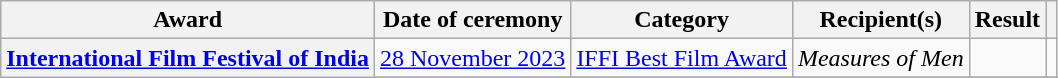<table class="wikitable sortable plainrowheaders">
<tr>
<th scope="col">Award</th>
<th scope="col">Date of ceremony</th>
<th scope="col">Category</th>
<th scope="col">Recipient(s)</th>
<th scope="col">Result</th>
<th scope="col" class="unsortable"></th>
</tr>
<tr>
<th rowspan="2" scope="row"><a href='#'>International Film Festival of India</a></th>
<td><a href='#'>28 November 2023</a></td>
<td><a href='#'>IFFI Best Film Award</a></td>
<td><em>Measures of Men</em></td>
<td></td>
<td style="text-align:center;"></td>
</tr>
<tr>
</tr>
</table>
